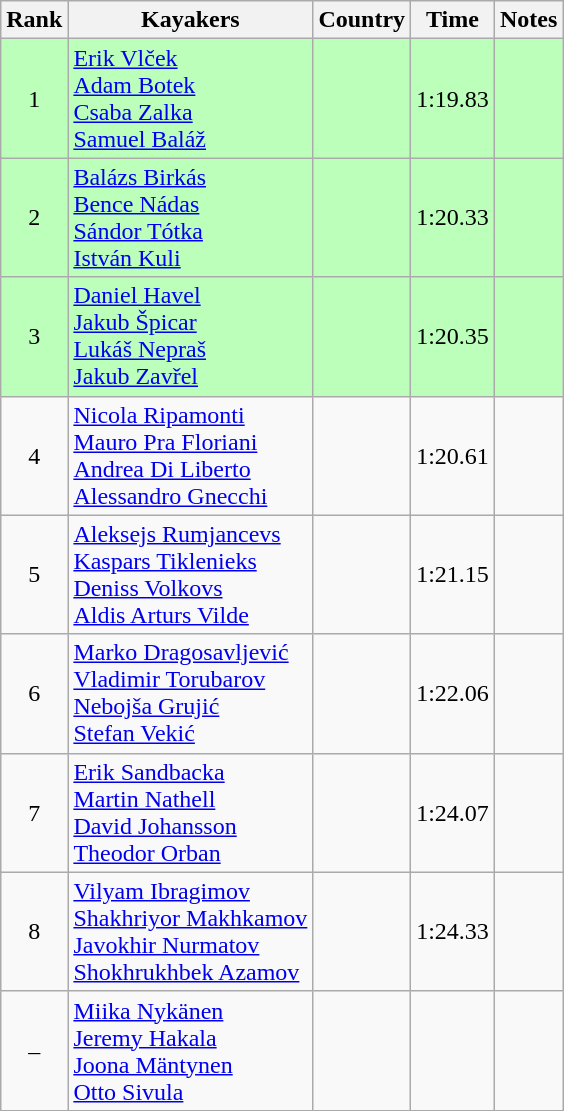<table class="wikitable" style="text-align:center">
<tr>
<th>Rank</th>
<th>Kayakers</th>
<th>Country</th>
<th>Time</th>
<th>Notes</th>
</tr>
<tr bgcolor=bbffbb>
<td>1</td>
<td align="left"><a href='#'>Erik Vlček</a><br><a href='#'>Adam Botek</a><br><a href='#'>Csaba Zalka</a><br><a href='#'>Samuel Baláž</a></td>
<td align="left"></td>
<td>1:19.83</td>
<td></td>
</tr>
<tr bgcolor=bbffbb>
<td>2</td>
<td align="left"><a href='#'>Balázs Birkás</a><br><a href='#'>Bence Nádas</a><br><a href='#'>Sándor Tótka</a><br><a href='#'>István Kuli</a></td>
<td align="left"></td>
<td>1:20.33</td>
<td></td>
</tr>
<tr bgcolor=bbffbb>
<td>3</td>
<td align="left"><a href='#'>Daniel Havel</a><br><a href='#'>Jakub Špicar</a><br><a href='#'>Lukáš Nepraš</a><br><a href='#'>Jakub Zavřel</a></td>
<td align="left"></td>
<td>1:20.35</td>
<td></td>
</tr>
<tr>
<td>4</td>
<td align="left"><a href='#'>Nicola Ripamonti</a><br><a href='#'>Mauro Pra Floriani</a><br><a href='#'>Andrea Di Liberto</a><br><a href='#'>Alessandro Gnecchi</a></td>
<td align="left"></td>
<td>1:20.61</td>
<td></td>
</tr>
<tr>
<td>5</td>
<td align="left"><a href='#'>Aleksejs Rumjancevs</a><br><a href='#'>Kaspars Tiklenieks</a><br><a href='#'>Deniss Volkovs</a><br><a href='#'>Aldis Arturs Vilde</a></td>
<td align="left"></td>
<td>1:21.15</td>
<td></td>
</tr>
<tr>
<td>6</td>
<td align="left"><a href='#'>Marko Dragosavljević</a><br><a href='#'>Vladimir Torubarov</a><br><a href='#'>Nebojša Grujić</a><br><a href='#'>Stefan Vekić</a></td>
<td align="left"></td>
<td>1:22.06</td>
<td></td>
</tr>
<tr>
<td>7</td>
<td align="left"><a href='#'>Erik Sandbacka</a><br><a href='#'>Martin Nathell</a><br><a href='#'>David Johansson</a><br><a href='#'>Theodor Orban</a></td>
<td align="left"></td>
<td>1:24.07</td>
<td></td>
</tr>
<tr>
<td>8</td>
<td align="left"><a href='#'>Vilyam Ibragimov</a><br><a href='#'>Shakhriyor Makhkamov</a><br><a href='#'>Javokhir Nurmatov</a><br><a href='#'>Shokhrukhbek Azamov</a></td>
<td align="left"></td>
<td>1:24.33</td>
<td></td>
</tr>
<tr>
<td>–</td>
<td align="left"><a href='#'>Miika Nykänen</a><br><a href='#'>Jeremy Hakala</a><br><a href='#'>Joona Mäntynen</a><br><a href='#'>Otto Sivula</a></td>
<td align="left"></td>
<td></td>
<td></td>
</tr>
</table>
